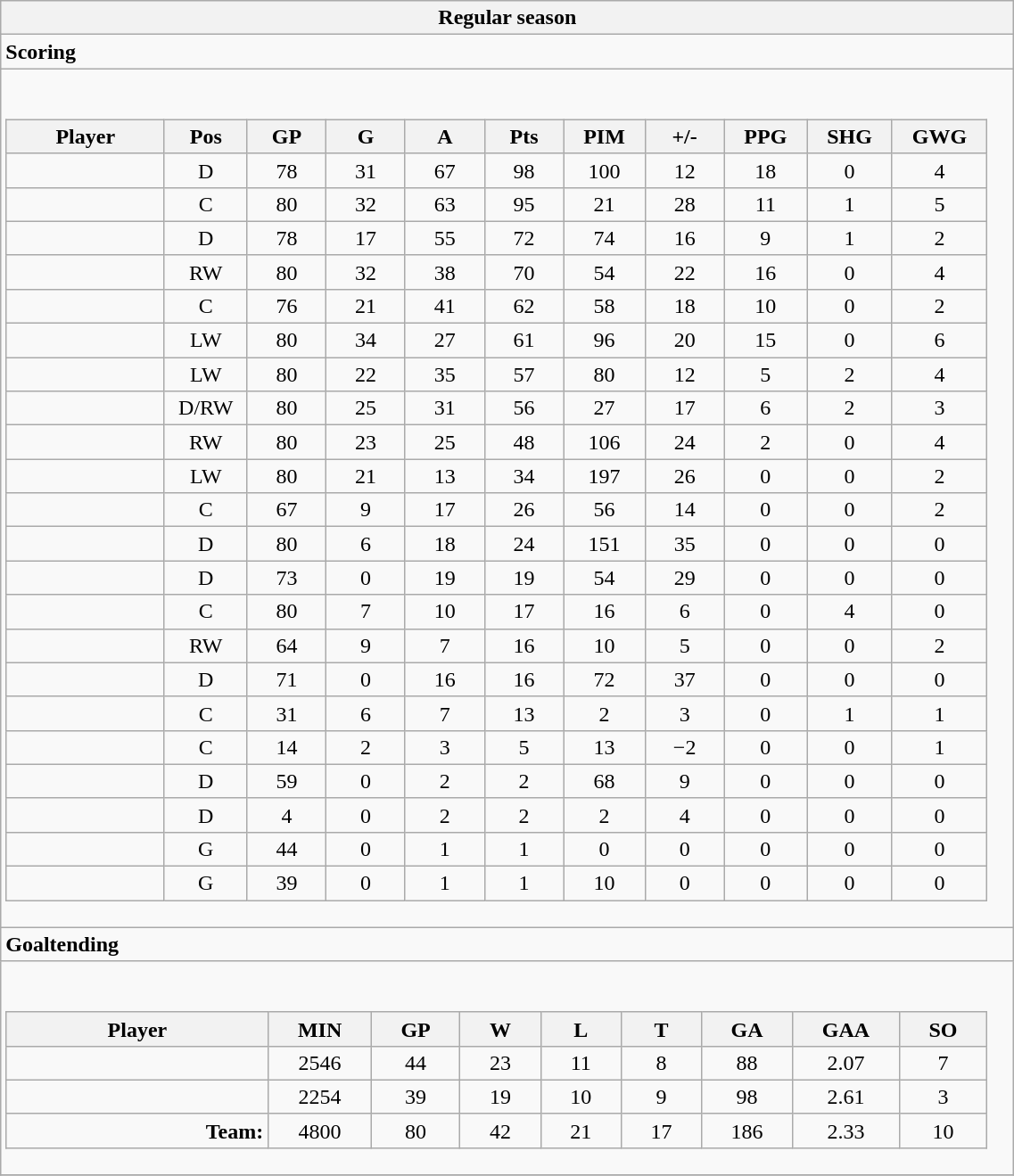<table class="wikitable collapsible" width="60%" border="1">
<tr>
<th>Regular season</th>
</tr>
<tr>
<td class="tocccolors"><strong>Scoring</strong></td>
</tr>
<tr>
<td><br><table class="wikitable sortable">
<tr ALIGN="center">
<th bgcolor="#DDDDFF" width="10%">Player</th>
<th bgcolor="#DDDDFF" width="3%" title="Position">Pos</th>
<th bgcolor="#DDDDFF" width="5%" title="Games played">GP</th>
<th bgcolor="#DDDDFF" width="5%" title="Goals">G</th>
<th bgcolor="#DDDDFF" width="5%" title="Assists">A</th>
<th bgcolor="#DDDDFF" width="5%" title="Points">Pts</th>
<th bgcolor="#DDDDFF" width="5%" title="Penalties in Minutes">PIM</th>
<th bgcolor="#DDDDFF" width="5%" title="Plus/minus">+/-</th>
<th bgcolor="#DDDDFF" width="5%" title="Power play goals">PPG</th>
<th bgcolor="#DDDDFF" width="5%" title="Short-handed goals">SHG</th>
<th bgcolor="#DDDDFF" width="5%" title="Game-winning goals">GWG</th>
</tr>
<tr align="center">
<td align="right"></td>
<td>D</td>
<td>78</td>
<td>31</td>
<td>67</td>
<td>98</td>
<td>100</td>
<td>12</td>
<td>18</td>
<td>0</td>
<td>4</td>
</tr>
<tr align="center">
<td align="right"></td>
<td>C</td>
<td>80</td>
<td>32</td>
<td>63</td>
<td>95</td>
<td>21</td>
<td>28</td>
<td>11</td>
<td>1</td>
<td>5</td>
</tr>
<tr align="center">
<td align="right"></td>
<td>D</td>
<td>78</td>
<td>17</td>
<td>55</td>
<td>72</td>
<td>74</td>
<td>16</td>
<td>9</td>
<td>1</td>
<td>2</td>
</tr>
<tr align="center">
<td align="right"></td>
<td>RW</td>
<td>80</td>
<td>32</td>
<td>38</td>
<td>70</td>
<td>54</td>
<td>22</td>
<td>16</td>
<td>0</td>
<td>4</td>
</tr>
<tr align="center">
<td align="right"></td>
<td>C</td>
<td>76</td>
<td>21</td>
<td>41</td>
<td>62</td>
<td>58</td>
<td>18</td>
<td>10</td>
<td>0</td>
<td>2</td>
</tr>
<tr align="center">
<td align="right"></td>
<td>LW</td>
<td>80</td>
<td>34</td>
<td>27</td>
<td>61</td>
<td>96</td>
<td>20</td>
<td>15</td>
<td>0</td>
<td>6</td>
</tr>
<tr align="center">
<td align="right"></td>
<td>LW</td>
<td>80</td>
<td>22</td>
<td>35</td>
<td>57</td>
<td>80</td>
<td>12</td>
<td>5</td>
<td>2</td>
<td>4</td>
</tr>
<tr align="center">
<td align="right"></td>
<td>D/RW</td>
<td>80</td>
<td>25</td>
<td>31</td>
<td>56</td>
<td>27</td>
<td>17</td>
<td>6</td>
<td>2</td>
<td>3</td>
</tr>
<tr align="center">
<td align="right"></td>
<td>RW</td>
<td>80</td>
<td>23</td>
<td>25</td>
<td>48</td>
<td>106</td>
<td>24</td>
<td>2</td>
<td>0</td>
<td>4</td>
</tr>
<tr align="center">
<td align="right"></td>
<td>LW</td>
<td>80</td>
<td>21</td>
<td>13</td>
<td>34</td>
<td>197</td>
<td>26</td>
<td>0</td>
<td>0</td>
<td>2</td>
</tr>
<tr align="center">
<td align="right"></td>
<td>C</td>
<td>67</td>
<td>9</td>
<td>17</td>
<td>26</td>
<td>56</td>
<td>14</td>
<td>0</td>
<td>0</td>
<td>2</td>
</tr>
<tr align="center">
<td align="right"></td>
<td>D</td>
<td>80</td>
<td>6</td>
<td>18</td>
<td>24</td>
<td>151</td>
<td>35</td>
<td>0</td>
<td>0</td>
<td>0</td>
</tr>
<tr align="center">
<td align="right"></td>
<td>D</td>
<td>73</td>
<td>0</td>
<td>19</td>
<td>19</td>
<td>54</td>
<td>29</td>
<td>0</td>
<td>0</td>
<td>0</td>
</tr>
<tr align="center">
<td align="right"></td>
<td>C</td>
<td>80</td>
<td>7</td>
<td>10</td>
<td>17</td>
<td>16</td>
<td>6</td>
<td>0</td>
<td>4</td>
<td>0</td>
</tr>
<tr align="center">
<td align="right"></td>
<td>RW</td>
<td>64</td>
<td>9</td>
<td>7</td>
<td>16</td>
<td>10</td>
<td>5</td>
<td>0</td>
<td>0</td>
<td>2</td>
</tr>
<tr align="center">
<td align="right"></td>
<td>D</td>
<td>71</td>
<td>0</td>
<td>16</td>
<td>16</td>
<td>72</td>
<td>37</td>
<td>0</td>
<td>0</td>
<td>0</td>
</tr>
<tr align="center">
<td align="right"></td>
<td>C</td>
<td>31</td>
<td>6</td>
<td>7</td>
<td>13</td>
<td>2</td>
<td>3</td>
<td>0</td>
<td>1</td>
<td>1</td>
</tr>
<tr align="center">
<td align="right"></td>
<td>C</td>
<td>14</td>
<td>2</td>
<td>3</td>
<td>5</td>
<td>13</td>
<td>−2</td>
<td>0</td>
<td>0</td>
<td>1</td>
</tr>
<tr align="center">
<td align="right"></td>
<td>D</td>
<td>59</td>
<td>0</td>
<td>2</td>
<td>2</td>
<td>68</td>
<td>9</td>
<td>0</td>
<td>0</td>
<td>0</td>
</tr>
<tr align="center">
<td align="right"></td>
<td>D</td>
<td>4</td>
<td>0</td>
<td>2</td>
<td>2</td>
<td>2</td>
<td>4</td>
<td>0</td>
<td>0</td>
<td>0</td>
</tr>
<tr align="center">
<td align="right"></td>
<td>G</td>
<td>44</td>
<td>0</td>
<td>1</td>
<td>1</td>
<td>0</td>
<td>0</td>
<td>0</td>
<td>0</td>
<td>0</td>
</tr>
<tr align="center">
<td align="right"></td>
<td>G</td>
<td>39</td>
<td>0</td>
<td>1</td>
<td>1</td>
<td>10</td>
<td>0</td>
<td>0</td>
<td>0</td>
<td>0</td>
</tr>
</table>
</td>
</tr>
<tr>
<td class="toccolors"><strong>Goaltending</strong></td>
</tr>
<tr>
<td><br><table class="wikitable sortable">
<tr>
<th bgcolor="#DDDDFF" width="10%">Player</th>
<th width="3%" bgcolor="#DDDDFF" title="Minutes played">MIN</th>
<th width="3%" bgcolor="#DDDDFF" title="Games played in">GP</th>
<th width="3%" bgcolor="#DDDDFF" title="Wins">W</th>
<th width="3%" bgcolor="#DDDDFF"title="Losses">L</th>
<th width="3%" bgcolor="#DDDDFF" title="Ties">T</th>
<th width="3%" bgcolor="#DDDDFF" title="Goals against">GA</th>
<th width="3%" bgcolor="#DDDDFF" title="Goals against average">GAA</th>
<th width="3%" bgcolor="#DDDDFF"title="Shut-outs">SO</th>
</tr>
<tr align="center">
<td align="right"></td>
<td>2546</td>
<td>44</td>
<td>23</td>
<td>11</td>
<td>8</td>
<td>88</td>
<td>2.07</td>
<td>7</td>
</tr>
<tr align="center">
<td align="right"></td>
<td>2254</td>
<td>39</td>
<td>19</td>
<td>10</td>
<td>9</td>
<td>98</td>
<td>2.61</td>
<td>3</td>
</tr>
<tr align="center">
<td align="right"><strong>Team:</strong></td>
<td>4800</td>
<td>80</td>
<td>42</td>
<td>21</td>
<td>17</td>
<td>186</td>
<td>2.33</td>
<td>10</td>
</tr>
</table>
</td>
</tr>
<tr>
</tr>
</table>
